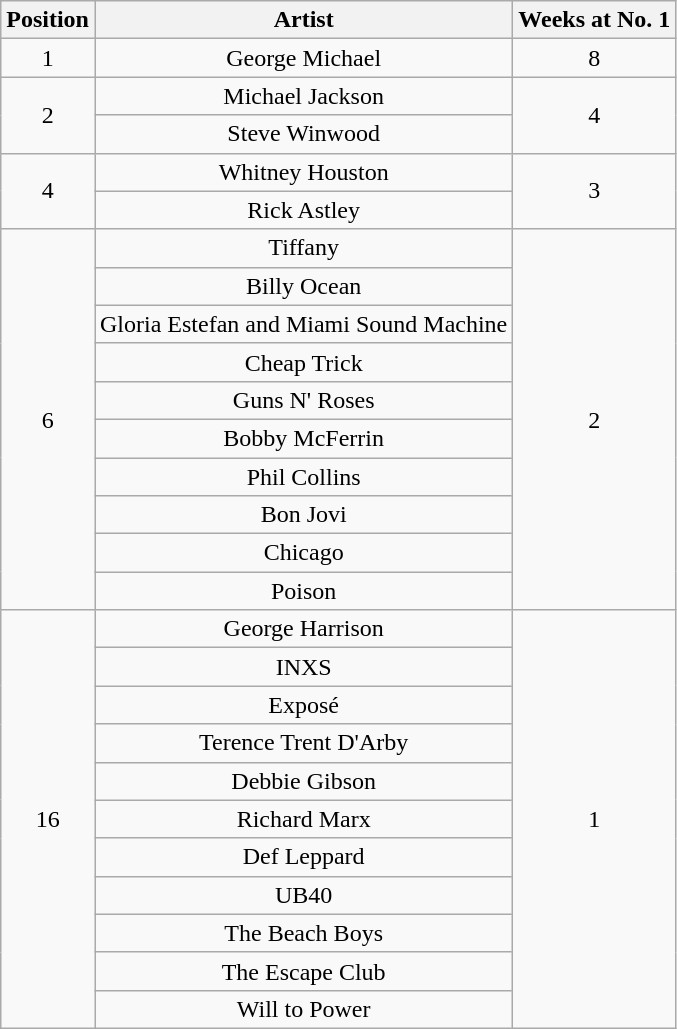<table class="wikitable plainrowheaders" style="text-align:center;">
<tr>
<th>Position</th>
<th>Artist</th>
<th>Weeks at No. 1</th>
</tr>
<tr>
<td>1</td>
<td>George Michael</td>
<td>8</td>
</tr>
<tr>
<td rowspan=2>2</td>
<td>Michael Jackson</td>
<td rowspan=2>4</td>
</tr>
<tr>
<td>Steve Winwood</td>
</tr>
<tr>
<td rowspan=2>4</td>
<td>Whitney Houston</td>
<td rowspan=2>3</td>
</tr>
<tr>
<td>Rick Astley</td>
</tr>
<tr>
<td rowspan=10>6</td>
<td>Tiffany</td>
<td rowspan=10>2</td>
</tr>
<tr>
<td>Billy Ocean</td>
</tr>
<tr>
<td>Gloria Estefan and Miami Sound Machine</td>
</tr>
<tr>
<td>Cheap Trick</td>
</tr>
<tr>
<td>Guns N' Roses</td>
</tr>
<tr>
<td>Bobby McFerrin</td>
</tr>
<tr>
<td>Phil Collins</td>
</tr>
<tr>
<td>Bon Jovi</td>
</tr>
<tr>
<td>Chicago</td>
</tr>
<tr>
<td>Poison</td>
</tr>
<tr>
<td rowspan=11>16</td>
<td>George Harrison</td>
<td rowspan=11>1</td>
</tr>
<tr>
<td>INXS</td>
</tr>
<tr>
<td>Exposé</td>
</tr>
<tr>
<td>Terence Trent D'Arby</td>
</tr>
<tr>
<td>Debbie Gibson</td>
</tr>
<tr>
<td>Richard Marx</td>
</tr>
<tr>
<td>Def Leppard</td>
</tr>
<tr>
<td>UB40</td>
</tr>
<tr>
<td>The Beach Boys</td>
</tr>
<tr>
<td>The Escape Club</td>
</tr>
<tr>
<td>Will to Power</td>
</tr>
</table>
